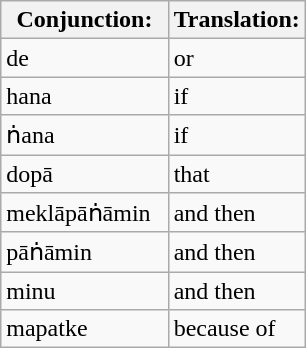<table class="wikitable">
<tr>
<th>Conjunction:</th>
<th>Translation:</th>
</tr>
<tr>
<td>de</td>
<td>or</td>
</tr>
<tr>
<td>hana</td>
<td>if</td>
</tr>
<tr>
<td>ṅana</td>
<td>if</td>
</tr>
<tr>
<td>dopā</td>
<td>that</td>
</tr>
<tr>
<td>meklāpāṅāmin  </td>
<td>and then</td>
</tr>
<tr>
<td>pāṅāmin  </td>
<td>and then</td>
</tr>
<tr>
<td>minu </td>
<td>and then</td>
</tr>
<tr>
<td>mapatke</td>
<td>because of</td>
</tr>
</table>
